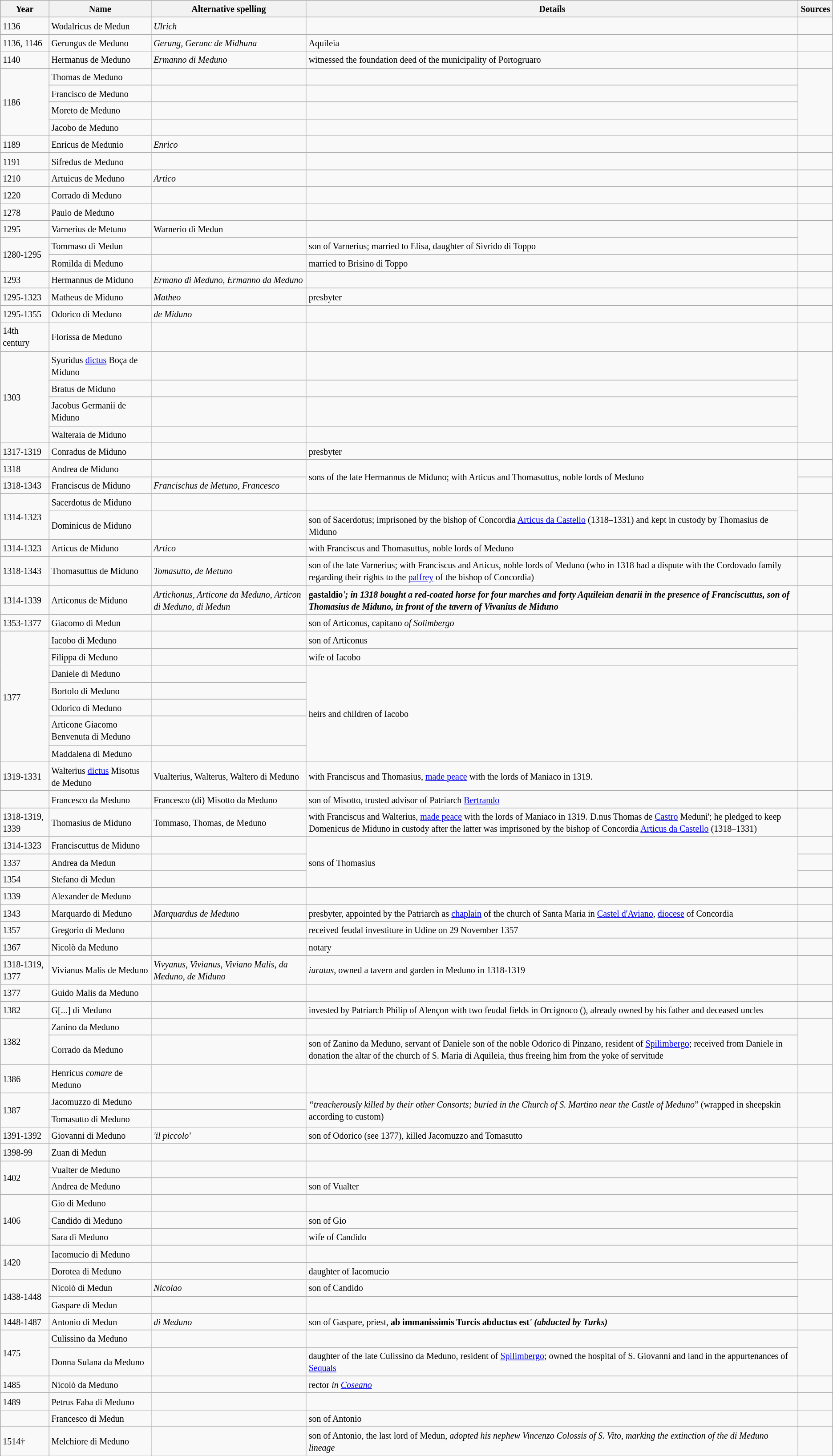<table class="wikitable mw-collapsible mw-collapsed">
<tr>
<th><small>Year</small></th>
<th><small>Name</small></th>
<th style="white-space:nowrap"><small>Alternative spelling</small></th>
<th><small>Details</small></th>
<th><small>Sources</small></th>
</tr>
<tr>
<td><small>1136</small></td>
<td><small>Wodalricus de Medun</small></td>
<td><em><small>Ulrich</small></em></td>
<td></td>
<td></td>
</tr>
<tr>
<td><small>1136, 1146</small></td>
<td><small>Gerungus de Meduno</small></td>
<td><em><small>Gerung, Gerunc de Midhuna</small></em></td>
<td><small>Aquileia</small></td>
<td></td>
</tr>
<tr>
<td><small>1140</small></td>
<td><small>Hermanus de Meduno</small></td>
<td><em><small>Ermanno di Meduno</small></em></td>
<td><small>witnessed the foundation deed of the municipality of Portogruaro</small></td>
<td></td>
</tr>
<tr>
<td rowspan="4"><small>1186</small></td>
<td><small>Thomas de Meduno</small></td>
<td></td>
<td></td>
<td rowspan="4"></td>
</tr>
<tr>
<td><small>Francisco de Meduno</small></td>
<td></td>
<td></td>
</tr>
<tr>
<td><small>Moreto de Meduno</small></td>
<td></td>
<td></td>
</tr>
<tr>
<td><small>Jacobo de Meduno</small></td>
<td></td>
<td></td>
</tr>
<tr>
<td><small>1189</small></td>
<td><small>Enricus de Medunio</small></td>
<td><em><small>Enrico</small></em></td>
<td></td>
<td></td>
</tr>
<tr>
<td><small>1191</small></td>
<td><small>Sifredus de Meduno</small></td>
<td></td>
<td></td>
<td></td>
</tr>
<tr>
<td><small>1210</small></td>
<td><small>Artuicus de Meduno</small></td>
<td><em><small>Artico</small></em></td>
<td></td>
<td></td>
</tr>
<tr>
<td><small>1220</small></td>
<td><small>Corrado di Meduno</small></td>
<td></td>
<td></td>
<td></td>
</tr>
<tr>
<td><small>1278</small></td>
<td><small>Paulo de Meduno</small></td>
<td></td>
<td></td>
<td></td>
</tr>
<tr>
<td><small>1295</small></td>
<td><small>Varnerius de Metuno</small></td>
<td><small>Warnerio di Medun</small></td>
<td></td>
<td rowspan="2"></td>
</tr>
<tr>
<td rowspan="2"><small>1280-1295</small></td>
<td><small>Tommaso di Medun</small></td>
<td></td>
<td><small>son of Varnerius; married to Elisa, daughter of Sivrido di Toppo</small></td>
</tr>
<tr>
<td><small>Romilda di Meduno</small></td>
<td></td>
<td><small>married to Brisino di Toppo</small></td>
<td></td>
</tr>
<tr>
<td><small>1293</small></td>
<td><small>Hermannus de Miduno</small></td>
<td><em><small>Ermano di Meduno, Ermanno da Meduno</small></em></td>
<td></td>
<td></td>
</tr>
<tr>
<td><small>1295-1323</small></td>
<td><small>Matheus de Miduno</small></td>
<td><em><small>Matheo</small></em></td>
<td><small>presbyter</small></td>
<td></td>
</tr>
<tr>
<td><small>1295-1355</small></td>
<td><small>Odorico di Meduno</small></td>
<td><em><small>de Miduno</small></em></td>
<td></td>
<td></td>
</tr>
<tr>
<td><small>14th century</small></td>
<td><small>Florissa de Meduno</small></td>
<td></td>
<td></td>
<td></td>
</tr>
<tr>
<td rowspan="4"><small>1303</small></td>
<td><small>Syuridus <a href='#'>dictus</a> Boça de Miduno</small></td>
<td></td>
<td></td>
<td rowspan="4"></td>
</tr>
<tr>
<td><small>Bratus de Miduno</small></td>
<td></td>
<td></td>
</tr>
<tr>
<td><small>Jacobus Germanii de Miduno</small></td>
<td></td>
<td></td>
</tr>
<tr>
<td><small>Walteraia de Miduno</small></td>
<td></td>
<td></td>
</tr>
<tr>
<td><small>1317-1319</small></td>
<td><small>Conradus de Miduno</small></td>
<td></td>
<td><small>presbyter</small></td>
<td></td>
</tr>
<tr>
<td><small>1318</small></td>
<td><small>Andrea de Miduno</small></td>
<td></td>
<td rowspan="2"><small>sons of the late Hermannus de Miduno; with Articus and Thomasuttus, noble lords of Meduno</small></td>
<td></td>
</tr>
<tr>
<td><small>1318-1343</small></td>
<td><small>Franciscus de Miduno</small></td>
<td><em><small>Francischus de Metuno, Francesco</small></em></td>
<td></td>
</tr>
<tr>
<td rowspan="2"><small>1314-1323</small></td>
<td><small>Sacerdotus de Miduno</small></td>
<td></td>
<td></td>
<td rowspan="2"></td>
</tr>
<tr>
<td><small>Dominicus de Miduno</small></td>
<td></td>
<td><small>son of Sacerdotus; imprisoned by the bishop of Concordia <a href='#'>Articus da Castello</a> (1318–1331) and kept in custody by Thomasius de Miduno</small></td>
</tr>
<tr>
<td><small>1314-1323</small></td>
<td><small>Articus de Miduno</small></td>
<td><em><small>Artico</small></em></td>
<td><small>with Franciscus and Thomasuttus, n</small><small>oble lords of Meduno</small></td>
<td></td>
</tr>
<tr>
<td><small>1318-1343</small></td>
<td><small>Thomasuttus de Miduno</small></td>
<td><em><small>Tomasutto, de Metuno</small></em></td>
<td><small>son of the late Varnerius; with Franciscus and Articus, n</small><small>oble lords of Meduno (who in 1318 had a dispute with the Cordovado family regarding their rights to the <a href='#'>palfrey</a> of the bishop of Concordia)</small></td>
<td></td>
</tr>
<tr>
<td><small>1314-1339</small></td>
<td><small>Articonus de Miduno</small></td>
<td><em><small>Artichonus, Articone da Meduno, Articon di Meduno, di Medun</small></em></td>
<td><small><strong>gastaldio<em></small><small>'; in 1318 bought a red-coated horse for four marches and forty Aquileian denarii in the presence of Franciscuttus, son of Thomasius de Miduno, in front of the tavern of Vivanius de Miduno</small></td>
<td></td>
</tr>
<tr>
<td><small>1353-1377</small></td>
<td><small>Giacomo di Medun</small></td>
<td></td>
<td><small>son of Articonus, </em>capitano<em> of Solimbergo</small></td>
<td></td>
</tr>
<tr>
<td rowspan="7"><small>1377</small></td>
<td><small>Iacobo di Meduno</small></td>
<td></td>
<td><small>son of Articonus</small></td>
<td rowspan="7"></td>
</tr>
<tr>
<td><small>Filippa di Meduno</small></td>
<td></td>
<td><small>wife of Iacobo</small></td>
</tr>
<tr>
<td><small>Daniele di Meduno</small></td>
<td></td>
<td rowspan="5"><small>heirs and children of Iacobo</small></td>
</tr>
<tr>
<td><small>Bortolo di Meduno</small></td>
<td></td>
</tr>
<tr>
<td><small>Odorico di Meduno</small></td>
<td></td>
</tr>
<tr>
<td><small>Articone Giacomo Benvenuta di Meduno</small></td>
<td></td>
</tr>
<tr>
<td><small>Maddalena di Meduno</small></td>
<td></td>
</tr>
<tr>
<td><small>1319-1331</small></td>
<td><small>Walterius <a href='#'>dictus</a> Misotus de Meduno</small></td>
<td></em><small>Vualterius, Walterus, Waltero di Meduno</small><em></td>
<td><small>with Franciscus and Thomasius, <a href='#'>made peace</a> with the lords of Maniaco in 1319.</small></td>
<td></td>
</tr>
<tr>
<td></td>
<td><small>Francesco da Meduno</small></td>
<td></em><small>Francesco (di) Misotto da Meduno</small><em></td>
<td><small>son of Misotto, trusted advisor of Patriarch <a href='#'>Bertrando</a></small></td>
<td></td>
</tr>
<tr>
<td><small>1318-1319, 1339</small></td>
<td><small>Thomasius de Miduno</small></td>
<td></em><small>Tommaso, Thomas, de Meduno</small><em></td>
<td><small>with Franciscus and Walterius, <a href='#'>made peace</a> with the lords of Maniaco in 1319.</small> <small></strong>D.nus Thomas de <a href='#'>Castro</a> Meduni</em>'; he pledged to keep Domenicus de Miduno in custody after the latter was imprisoned by the bishop of Concordia <a href='#'>Articus da Castello</a> (1318–1331)</small></td>
<td></td>
</tr>
<tr>
<td><small>1314-1323</small></td>
<td><small>Franciscuttus de Miduno</small></td>
<td></td>
<td rowspan="3"><small>sons of Thomasius</small></td>
<td></td>
</tr>
<tr>
<td><small>1337</small></td>
<td><small>Andrea da Medun</small></td>
<td></td>
<td></td>
</tr>
<tr>
<td><small>1354</small></td>
<td><small>Stefano di Medun</small></td>
<td></td>
<td></td>
</tr>
<tr>
<td><small>1339</small></td>
<td><small>Alexander de Meduno</small></td>
<td></td>
<td></td>
<td></td>
</tr>
<tr>
<td><small>1343</small></td>
<td><small>Marquardo di Meduno</small></td>
<td><small><em>Marquardus de Meduno</em></small></td>
<td><small>presbyter, appointed by the Patriarch as <a href='#'>chaplain</a> of the church of Santa Maria in <a href='#'>Castel d'Aviano</a>, <a href='#'>diocese</a> of Concordia</small></td>
<td></td>
</tr>
<tr>
<td><small>1357</small></td>
<td><small>Gregorio di Meduno</small></td>
<td></td>
<td><small>received feudal investiture in Udine on 29 November 1357</small></td>
<td></td>
</tr>
<tr>
<td><small>1367</small></td>
<td><small>Nicolò da Meduno</small></td>
<td></td>
<td><small>notary</small></td>
<td></td>
</tr>
<tr>
<td><small>1318-1319, 1377</small></td>
<td><small>Vivianus Malis de Meduno</small></td>
<td><em><small>Vivyanus, Vivianus, Viviano Malis, da Meduno, de Miduno</small></em></td>
<td><small><em>iuratus</em>, owned a tavern and garden in Meduno in 1318-1319</small></td>
<td></td>
</tr>
<tr>
<td><small>1377</small></td>
<td><small>Guido Malis da Meduno</small></td>
<td></td>
<td></td>
<td></td>
</tr>
<tr>
<td><small>1382</small></td>
<td><small>G[...] di Meduno</small></td>
<td></td>
<td><small>invested by Patriarch Philip of Alençon with two feudal fields in Orcignoco (), already owned by his father and deceased uncles</small></td>
<td></td>
</tr>
<tr>
<td rowspan="2"><small>1382</small></td>
<td><small>Zanino da Meduno</small></td>
<td></td>
<td></td>
<td rowspan="2"></td>
</tr>
<tr>
<td><small>Corrado da Meduno</small></td>
<td></td>
<td><small>son of Zanino da Meduno, servant of Daniele son of the noble Odorico di Pinzano, resident of <a href='#'>Spilimbergo</a>; received from Daniele in donation the altar of the church of S. Maria di Aquileia, thus freeing him from the yoke of servitude</small></td>
</tr>
<tr>
<td><small>1386</small></td>
<td><small>Henricus <em>comare</em> de Meduno</small></td>
<td></td>
<td></td>
<td></td>
</tr>
<tr>
<td rowspan="2"><small>1387</small></td>
<td><small>Jacomuzzo di Meduno</small></td>
<td></td>
<td rowspan="2"><small><em>“treacherously killed by their other Consorts; buried in the Church of S. Martino near the Castle of Meduno</em>” (wrapped in sheepskin according to custom)</small></td>
<td rowspan="2"></td>
</tr>
<tr>
<td><small>Tomasutto di Meduno</small></td>
<td></td>
</tr>
<tr>
<td><small>1391-1392</small></td>
<td><small>Giovanni di Meduno</small></td>
<td><em><small>'il piccolo'</small></em></td>
<td><small>son of Odorico (see 1377), killed Jacomuzzo and Tomasutto</small></td>
<td></td>
</tr>
<tr>
<td><small>1398-99</small></td>
<td><small>Zuan di Medun</small></td>
<td></td>
<td></td>
<td></td>
</tr>
<tr>
<td rowspan="2"><small>1402</small></td>
<td><small>Vualter de Meduno</small></td>
<td></td>
<td></td>
<td rowspan="2"></td>
</tr>
<tr>
<td><small>Andrea de Meduno</small></td>
<td></td>
<td><small>son of Vualter</small></td>
</tr>
<tr>
<td rowspan="3"><small>1406</small></td>
<td><small>Gio di Meduno</small></td>
<td></td>
<td></td>
<td rowspan="3"></td>
</tr>
<tr>
<td><small>Candido di Meduno</small></td>
<td></td>
<td><small>son of Gio</small></td>
</tr>
<tr>
<td><small>Sara di Meduno</small></td>
<td></td>
<td><small>wife of Candido</small></td>
</tr>
<tr>
<td rowspan="2"><small> 1420</small></td>
<td><small>Iacomucio di Meduno</small></td>
<td></td>
<td></td>
<td rowspan="2"></td>
</tr>
<tr>
<td><small>Dorotea di Meduno</small></td>
<td></td>
<td><small>daughter of Iacomucio</small></td>
</tr>
<tr>
<td rowspan="2"><small>1438-1448</small></td>
<td><small>Nicolò di Medun</small></td>
<td><small><em>Nicolao</em></small></td>
<td><small>son of Candido</small></td>
<td rowspan="2"></td>
</tr>
<tr>
<td><small>Gaspare di Medun</small></td>
<td></td>
<td></td>
</tr>
<tr>
<td><small>1448-1487</small></td>
<td><small>Antonio di Medun</small></td>
<td><small><em>di Meduno</em></small></td>
<td><small>son of Gaspare, priest, <strong>ab immanissimis Turcis abductus est<em>' (abducted by Turks)</small></td>
<td></td>
</tr>
<tr>
<td rowspan="2"><small>1475</small></td>
<td><small>Culissino da Meduno</small></td>
<td></td>
<td></td>
<td rowspan="2"></td>
</tr>
<tr>
<td><small>Donna Sulana da Meduno</small></td>
<td></td>
<td><small>daughter of the late Culissino da Meduno, resident of <a href='#'>Spilimbergo</a>; owned the hospital of S. Giovanni and land in the appurtenances of <a href='#'>Sequals</a></small></td>
</tr>
<tr>
<td><small>1485</small></td>
<td><small>Nicolò da Meduno</small></td>
<td></td>
<td><small></em>rector<em> in <a href='#'>Coseano</a></small></td>
<td></td>
</tr>
<tr>
<td><small>1489</small></td>
<td><small>Petrus Faba di Meduno</small></td>
<td></td>
<td></td>
<td></td>
</tr>
<tr>
<td></td>
<td><small>Francesco di Medun</small></td>
<td></td>
<td><small>son of Antonio</small></td>
<td></td>
</tr>
<tr>
<td><small>1514†</small></td>
<td><small>Melchiore di Meduno</small></td>
<td></td>
<td><small>son of Antonio, the last </em>lord of Medun<em>, adopted his nephew Vincenzo Colossis of S. Vito, marking the extinction of the di Meduno lineage</small></td>
<td></td>
</tr>
</table>
